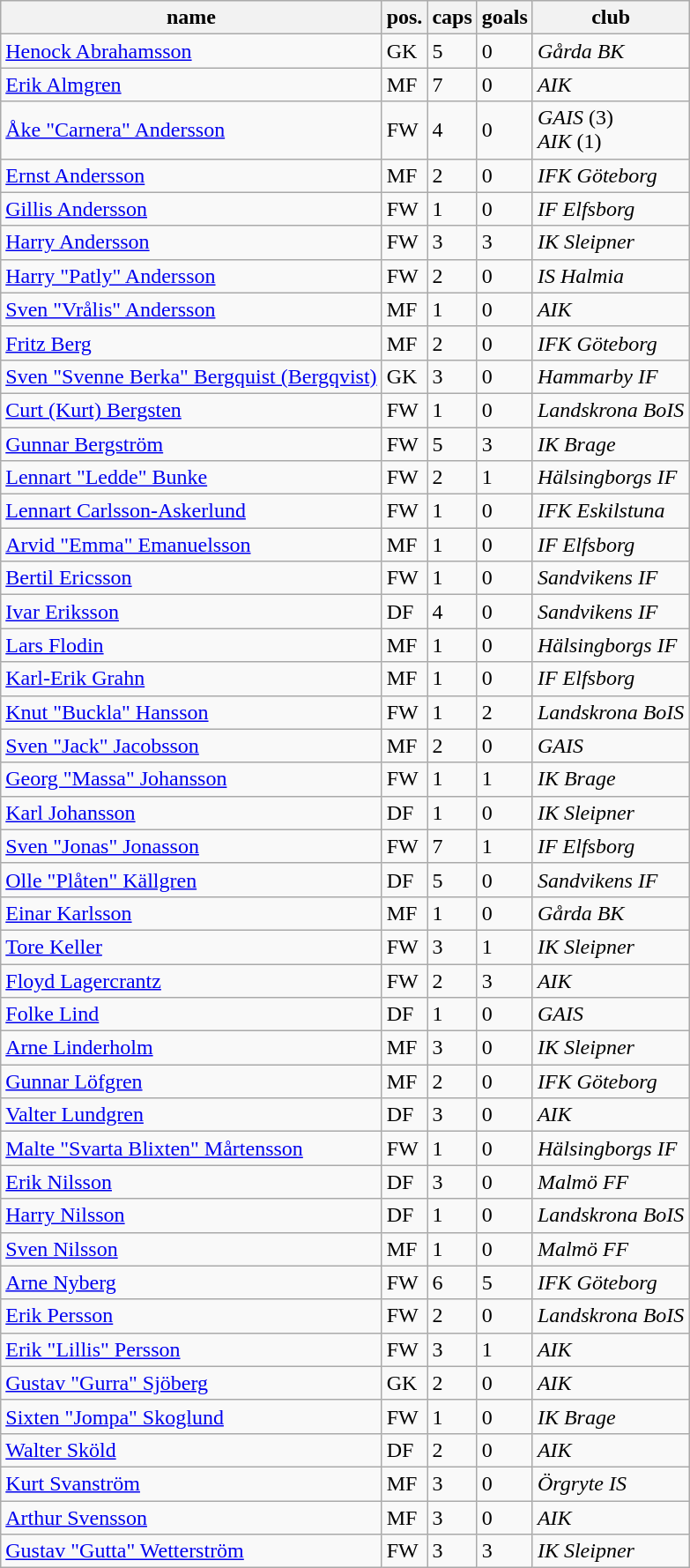<table class="wikitable" border="1">
<tr>
<th>name</th>
<th>pos.</th>
<th>caps</th>
<th>goals</th>
<th>club</th>
</tr>
<tr>
<td><a href='#'>Henock Abrahamsson</a></td>
<td>GK</td>
<td>5</td>
<td>0</td>
<td><em>Gårda BK</em></td>
</tr>
<tr>
<td><a href='#'>Erik Almgren</a></td>
<td>MF</td>
<td>7</td>
<td>0</td>
<td><em>AIK</em></td>
</tr>
<tr>
<td><a href='#'>Åke "Carnera" Andersson</a></td>
<td>FW</td>
<td>4</td>
<td>0</td>
<td><em>GAIS</em> (3)<br><em>AIK</em> (1)</td>
</tr>
<tr>
<td><a href='#'>Ernst Andersson</a></td>
<td>MF</td>
<td>2</td>
<td>0</td>
<td><em>IFK Göteborg</em></td>
</tr>
<tr>
<td><a href='#'>Gillis Andersson</a></td>
<td>FW</td>
<td>1</td>
<td>0</td>
<td><em>IF Elfsborg</em></td>
</tr>
<tr>
<td><a href='#'>Harry Andersson</a></td>
<td>FW</td>
<td>3</td>
<td>3</td>
<td><em>IK Sleipner</em></td>
</tr>
<tr>
<td><a href='#'>Harry "Patly" Andersson</a></td>
<td>FW</td>
<td>2</td>
<td>0</td>
<td><em>IS Halmia</em></td>
</tr>
<tr>
<td><a href='#'>Sven "Vrålis" Andersson</a></td>
<td>MF</td>
<td>1</td>
<td>0</td>
<td><em>AIK</em></td>
</tr>
<tr>
<td><a href='#'>Fritz Berg</a></td>
<td>MF</td>
<td>2</td>
<td>0</td>
<td><em>IFK Göteborg</em></td>
</tr>
<tr>
<td><a href='#'>Sven "Svenne Berka" Bergquist (Bergqvist)</a></td>
<td>GK</td>
<td>3</td>
<td>0</td>
<td><em>Hammarby IF</em></td>
</tr>
<tr>
<td><a href='#'>Curt (Kurt) Bergsten</a></td>
<td>FW</td>
<td>1</td>
<td>0</td>
<td><em>Landskrona BoIS</em></td>
</tr>
<tr>
<td><a href='#'>Gunnar Bergström</a></td>
<td>FW</td>
<td>5</td>
<td>3</td>
<td><em>IK Brage</em></td>
</tr>
<tr>
<td><a href='#'>Lennart "Ledde" Bunke</a></td>
<td>FW</td>
<td>2</td>
<td>1</td>
<td><em>Hälsingborgs IF</em></td>
</tr>
<tr>
<td><a href='#'>Lennart Carlsson-Askerlund</a></td>
<td>FW</td>
<td>1</td>
<td>0</td>
<td><em>IFK Eskilstuna</em></td>
</tr>
<tr>
<td><a href='#'>Arvid "Emma" Emanuelsson</a></td>
<td>MF</td>
<td>1</td>
<td>0</td>
<td><em>IF Elfsborg</em></td>
</tr>
<tr>
<td><a href='#'>Bertil Ericsson</a></td>
<td>FW</td>
<td>1</td>
<td>0</td>
<td><em>Sandvikens IF</em></td>
</tr>
<tr>
<td><a href='#'>Ivar Eriksson</a></td>
<td>DF</td>
<td>4</td>
<td>0</td>
<td><em>Sandvikens IF</em></td>
</tr>
<tr>
<td><a href='#'>Lars Flodin</a></td>
<td>MF</td>
<td>1</td>
<td>0</td>
<td><em>Hälsingborgs IF</em></td>
</tr>
<tr>
<td><a href='#'>Karl-Erik Grahn</a></td>
<td>MF</td>
<td>1</td>
<td>0</td>
<td><em>IF Elfsborg</em></td>
</tr>
<tr>
<td><a href='#'>Knut "Buckla" Hansson</a></td>
<td>FW</td>
<td>1</td>
<td>2</td>
<td><em>Landskrona BoIS</em></td>
</tr>
<tr>
<td><a href='#'>Sven "Jack" Jacobsson</a></td>
<td>MF</td>
<td>2</td>
<td>0</td>
<td><em>GAIS</em></td>
</tr>
<tr>
<td><a href='#'>Georg "Massa" Johansson</a></td>
<td>FW</td>
<td>1</td>
<td>1</td>
<td><em>IK Brage</em></td>
</tr>
<tr>
<td><a href='#'>Karl Johansson</a></td>
<td>DF</td>
<td>1</td>
<td>0</td>
<td><em>IK Sleipner</em></td>
</tr>
<tr>
<td><a href='#'>Sven "Jonas" Jonasson</a></td>
<td>FW</td>
<td>7</td>
<td>1</td>
<td><em>IF Elfsborg</em></td>
</tr>
<tr>
<td><a href='#'>Olle "Plåten" Källgren</a></td>
<td>DF</td>
<td>5</td>
<td>0</td>
<td><em>Sandvikens IF</em></td>
</tr>
<tr>
<td><a href='#'>Einar Karlsson</a></td>
<td>MF</td>
<td>1</td>
<td>0</td>
<td><em>Gårda BK</em></td>
</tr>
<tr>
<td><a href='#'>Tore Keller</a></td>
<td>FW</td>
<td>3</td>
<td>1</td>
<td><em>IK Sleipner</em></td>
</tr>
<tr>
<td><a href='#'>Floyd Lagercrantz</a></td>
<td>FW</td>
<td>2</td>
<td>3</td>
<td><em>AIK</em></td>
</tr>
<tr>
<td><a href='#'>Folke Lind</a></td>
<td>DF</td>
<td>1</td>
<td>0</td>
<td><em>GAIS</em></td>
</tr>
<tr>
<td><a href='#'>Arne Linderholm</a></td>
<td>MF</td>
<td>3</td>
<td>0</td>
<td><em>IK Sleipner</em></td>
</tr>
<tr>
<td><a href='#'>Gunnar Löfgren</a></td>
<td>MF</td>
<td>2</td>
<td>0</td>
<td><em>IFK Göteborg</em></td>
</tr>
<tr>
<td><a href='#'>Valter Lundgren</a></td>
<td>DF</td>
<td>3</td>
<td>0</td>
<td><em>AIK</em></td>
</tr>
<tr>
<td><a href='#'>Malte "Svarta Blixten" Mårtensson</a></td>
<td>FW</td>
<td>1</td>
<td>0</td>
<td><em>Hälsingborgs IF</em></td>
</tr>
<tr>
<td><a href='#'>Erik Nilsson</a></td>
<td>DF</td>
<td>3</td>
<td>0</td>
<td><em>Malmö FF</em></td>
</tr>
<tr>
<td><a href='#'>Harry Nilsson</a></td>
<td>DF</td>
<td>1</td>
<td>0</td>
<td><em>Landskrona BoIS</em></td>
</tr>
<tr>
<td><a href='#'>Sven Nilsson</a></td>
<td>MF</td>
<td>1</td>
<td>0</td>
<td><em>Malmö FF</em></td>
</tr>
<tr>
<td><a href='#'>Arne Nyberg</a></td>
<td>FW</td>
<td>6</td>
<td>5</td>
<td><em>IFK Göteborg</em></td>
</tr>
<tr>
<td><a href='#'>Erik Persson</a></td>
<td>FW</td>
<td>2</td>
<td>0</td>
<td><em>Landskrona BoIS</em></td>
</tr>
<tr>
<td><a href='#'>Erik "Lillis" Persson</a></td>
<td>FW</td>
<td>3</td>
<td>1</td>
<td><em>AIK</em></td>
</tr>
<tr>
<td><a href='#'>Gustav "Gurra" Sjöberg</a></td>
<td>GK</td>
<td>2</td>
<td>0</td>
<td><em>AIK</em></td>
</tr>
<tr>
<td><a href='#'>Sixten "Jompa" Skoglund</a></td>
<td>FW</td>
<td>1</td>
<td>0</td>
<td><em>IK Brage</em></td>
</tr>
<tr>
<td><a href='#'>Walter Sköld</a></td>
<td>DF</td>
<td>2</td>
<td>0</td>
<td><em>AIK</em></td>
</tr>
<tr>
<td><a href='#'>Kurt Svanström</a></td>
<td>MF</td>
<td>3</td>
<td>0</td>
<td><em>Örgryte IS</em></td>
</tr>
<tr>
<td><a href='#'>Arthur Svensson</a></td>
<td>MF</td>
<td>3</td>
<td>0</td>
<td><em>AIK</em></td>
</tr>
<tr>
<td><a href='#'>Gustav "Gutta" Wetterström</a></td>
<td>FW</td>
<td>3</td>
<td>3</td>
<td><em>IK Sleipner</em></td>
</tr>
</table>
